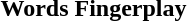<table>
<tr>
<th>Words</th>
<th>Fingerplay</th>
</tr>
<tr>
<td></td>
<td style="padding-left:3em;"></td>
</tr>
</table>
